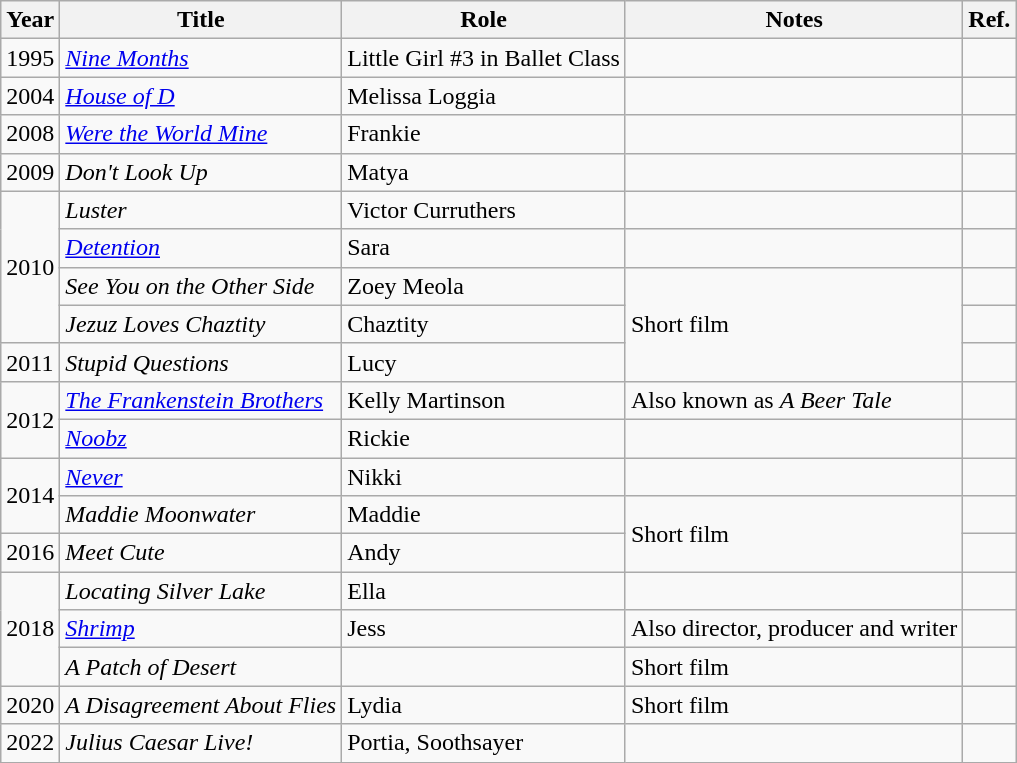<table class="wikitable sortable">
<tr>
<th>Year</th>
<th>Title</th>
<th>Role</th>
<th class="unsortable">Notes</th>
<th>Ref.</th>
</tr>
<tr>
<td>1995</td>
<td><em><a href='#'>Nine Months</a></em></td>
<td>Little Girl #3 in Ballet Class</td>
<td></td>
<td></td>
</tr>
<tr>
<td>2004</td>
<td><em><a href='#'>House of D</a></em></td>
<td>Melissa Loggia</td>
<td></td>
<td></td>
</tr>
<tr>
<td>2008</td>
<td><em><a href='#'>Were the World Mine</a></em></td>
<td>Frankie</td>
<td></td>
<td></td>
</tr>
<tr>
<td>2009</td>
<td><em>Don't Look Up</em></td>
<td>Matya</td>
<td></td>
<td></td>
</tr>
<tr>
<td rowspan = "4">2010</td>
<td><em>Luster</em></td>
<td>Victor Curruthers</td>
<td></td>
<td></td>
</tr>
<tr>
<td><em><a href='#'>Detention</a></em></td>
<td>Sara</td>
<td></td>
<td></td>
</tr>
<tr>
<td><em>See You on the Other Side</em></td>
<td>Zoey Meola</td>
<td rowspan = "3">Short film</td>
<td></td>
</tr>
<tr>
<td><em>Jezuz Loves Chaztity</em></td>
<td>Chaztity</td>
<td></td>
</tr>
<tr>
<td>2011</td>
<td><em>Stupid Questions</em></td>
<td>Lucy</td>
<td></td>
</tr>
<tr>
<td rowspan = "2">2012</td>
<td><em><a href='#'>The Frankenstein Brothers</a></em></td>
<td>Kelly Martinson</td>
<td>Also known as <em>A Beer Tale</em></td>
<td></td>
</tr>
<tr>
<td><em><a href='#'>Noobz</a></em></td>
<td>Rickie</td>
<td></td>
<td></td>
</tr>
<tr>
<td rowspan = "2">2014</td>
<td><em><a href='#'>Never</a></em></td>
<td>Nikki</td>
<td></td>
<td></td>
</tr>
<tr>
<td><em>Maddie Moonwater</em></td>
<td>Maddie</td>
<td rowspan = "2">Short film</td>
<td></td>
</tr>
<tr>
<td>2016</td>
<td><em>Meet Cute</em></td>
<td>Andy</td>
<td></td>
</tr>
<tr>
<td rowspan="3">2018</td>
<td><em>Locating Silver Lake</em></td>
<td>Ella</td>
<td></td>
<td></td>
</tr>
<tr>
<td><em><a href='#'>Shrimp</a></em></td>
<td>Jess</td>
<td>Also director, producer and writer</td>
<td></td>
</tr>
<tr>
<td><em>A Patch of Desert</em></td>
<td></td>
<td>Short film</td>
<td></td>
</tr>
<tr>
<td>2020</td>
<td><em>A Disagreement About Flies</em></td>
<td>Lydia</td>
<td>Short film</td>
<td></td>
</tr>
<tr>
<td>2022</td>
<td><em>Julius Caesar Live!</em></td>
<td>Portia, Soothsayer</td>
<td></td>
<td></td>
</tr>
</table>
